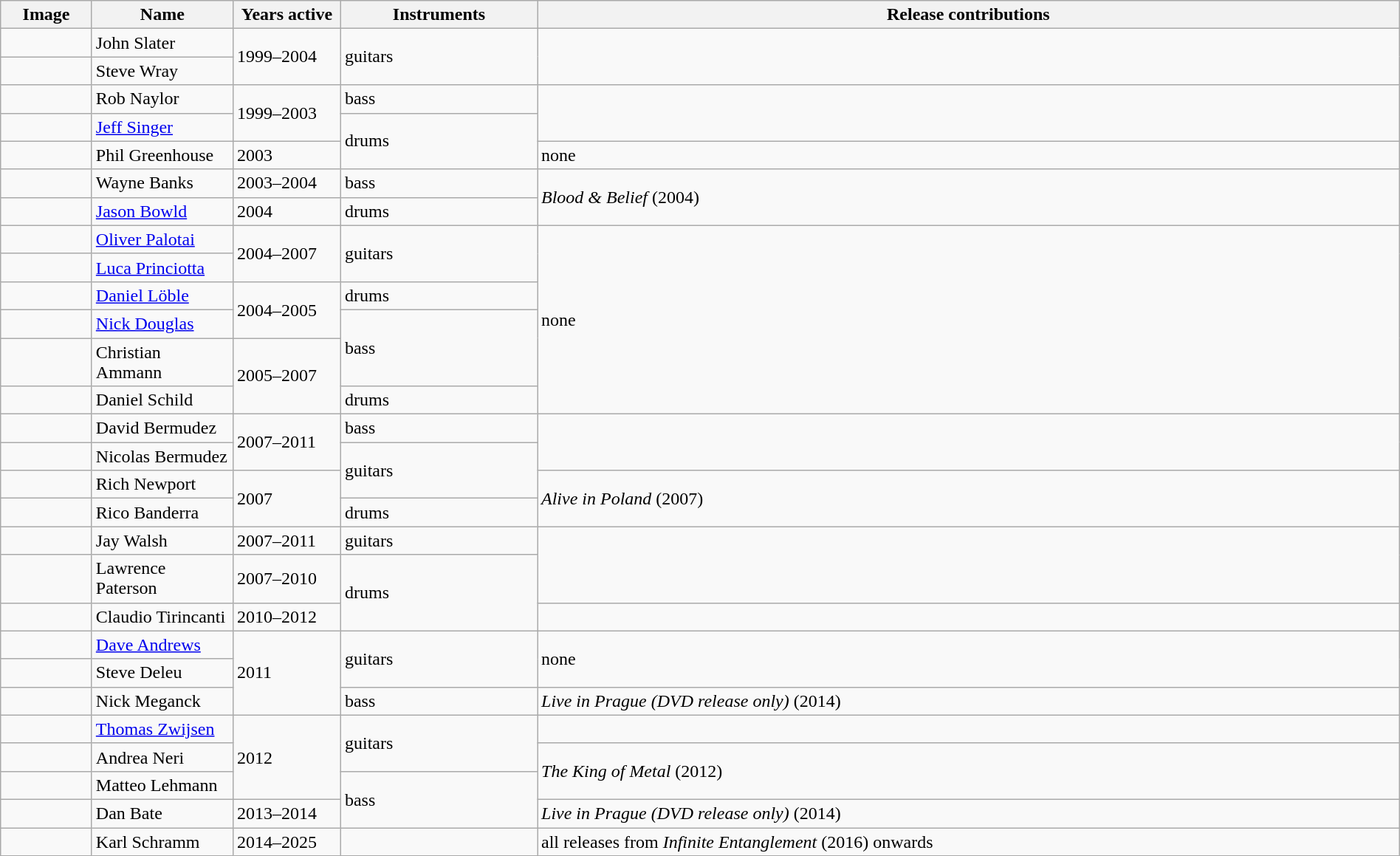<table class="wikitable" border="1" width="100%">
<tr>
<th width="75">Image</th>
<th width="120">Name</th>
<th width="90">Years active</th>
<th width="170">Instruments</th>
<th>Release contributions</th>
</tr>
<tr>
<td></td>
<td>John Slater</td>
<td rowspan="2">1999–2004</td>
<td rowspan="2">guitars</td>
<td rowspan="2"></td>
</tr>
<tr>
<td></td>
<td>Steve Wray</td>
</tr>
<tr>
<td></td>
<td>Rob Naylor</td>
<td rowspan="2">1999–2003</td>
<td>bass</td>
<td rowspan="2"></td>
</tr>
<tr>
<td></td>
<td><a href='#'>Jeff Singer</a></td>
<td rowspan="2">drums</td>
</tr>
<tr>
<td></td>
<td>Phil Greenhouse</td>
<td>2003</td>
<td>none</td>
</tr>
<tr>
<td></td>
<td>Wayne Banks</td>
<td>2003–2004</td>
<td>bass</td>
<td rowspan="2"><em>Blood & Belief</em> (2004)</td>
</tr>
<tr>
<td></td>
<td><a href='#'>Jason Bowld</a></td>
<td>2004</td>
<td>drums</td>
</tr>
<tr>
<td></td>
<td><a href='#'>Oliver Palotai</a></td>
<td rowspan="2">2004–2007</td>
<td rowspan="2">guitars</td>
<td rowspan="6">none</td>
</tr>
<tr>
<td></td>
<td><a href='#'>Luca Princiotta</a></td>
</tr>
<tr>
<td></td>
<td><a href='#'>Daniel Löble</a></td>
<td rowspan="2">2004–2005</td>
<td>drums</td>
</tr>
<tr>
<td></td>
<td><a href='#'>Nick Douglas</a></td>
<td rowspan="2">bass</td>
</tr>
<tr>
<td></td>
<td>Christian Ammann</td>
<td rowspan="2">2005–2007</td>
</tr>
<tr>
<td></td>
<td>Daniel Schild</td>
<td>drums</td>
</tr>
<tr>
<td></td>
<td>David Bermudez</td>
<td rowspan="2">2007–2011</td>
<td>bass</td>
<td rowspan="2"></td>
</tr>
<tr>
<td></td>
<td>Nicolas Bermudez</td>
<td rowspan="2">guitars</td>
</tr>
<tr>
<td></td>
<td>Rich Newport</td>
<td rowspan="2">2007</td>
<td rowspan="2"><em>Alive in Poland</em> (2007)</td>
</tr>
<tr>
<td></td>
<td>Rico Banderra</td>
<td>drums</td>
</tr>
<tr>
<td></td>
<td>Jay Walsh</td>
<td>2007–2011</td>
<td>guitars</td>
<td rowspan="2"></td>
</tr>
<tr>
<td></td>
<td>Lawrence Paterson</td>
<td>2007–2010</td>
<td rowspan="2">drums</td>
</tr>
<tr>
<td></td>
<td>Claudio Tirincanti</td>
<td>2010–2012</td>
<td></td>
</tr>
<tr>
<td></td>
<td><a href='#'>Dave Andrews</a></td>
<td rowspan="3">2011</td>
<td rowspan="2">guitars</td>
<td rowspan="2">none</td>
</tr>
<tr>
<td></td>
<td>Steve Deleu</td>
</tr>
<tr>
<td></td>
<td>Nick Meganck</td>
<td>bass</td>
<td><em>Live in Prague (DVD release only)</em> (2014)</td>
</tr>
<tr>
<td></td>
<td><a href='#'>Thomas Zwijsen</a></td>
<td rowspan="3">2012</td>
<td rowspan="2">guitars</td>
<td></td>
</tr>
<tr>
<td></td>
<td>Andrea Neri</td>
<td rowspan="2"><em>The King of Metal</em> (2012)</td>
</tr>
<tr>
<td></td>
<td>Matteo Lehmann</td>
<td rowspan="2">bass</td>
</tr>
<tr>
<td></td>
<td>Dan Bate</td>
<td>2013–2014</td>
<td><em>Live in Prague (DVD release only)</em> (2014)</td>
</tr>
<tr>
<td></td>
<td>Karl Schramm</td>
<td>2014–2025</td>
<td></td>
<td>all releases from <em>Infinite Entanglement</em> (2016) onwards</td>
</tr>
</table>
